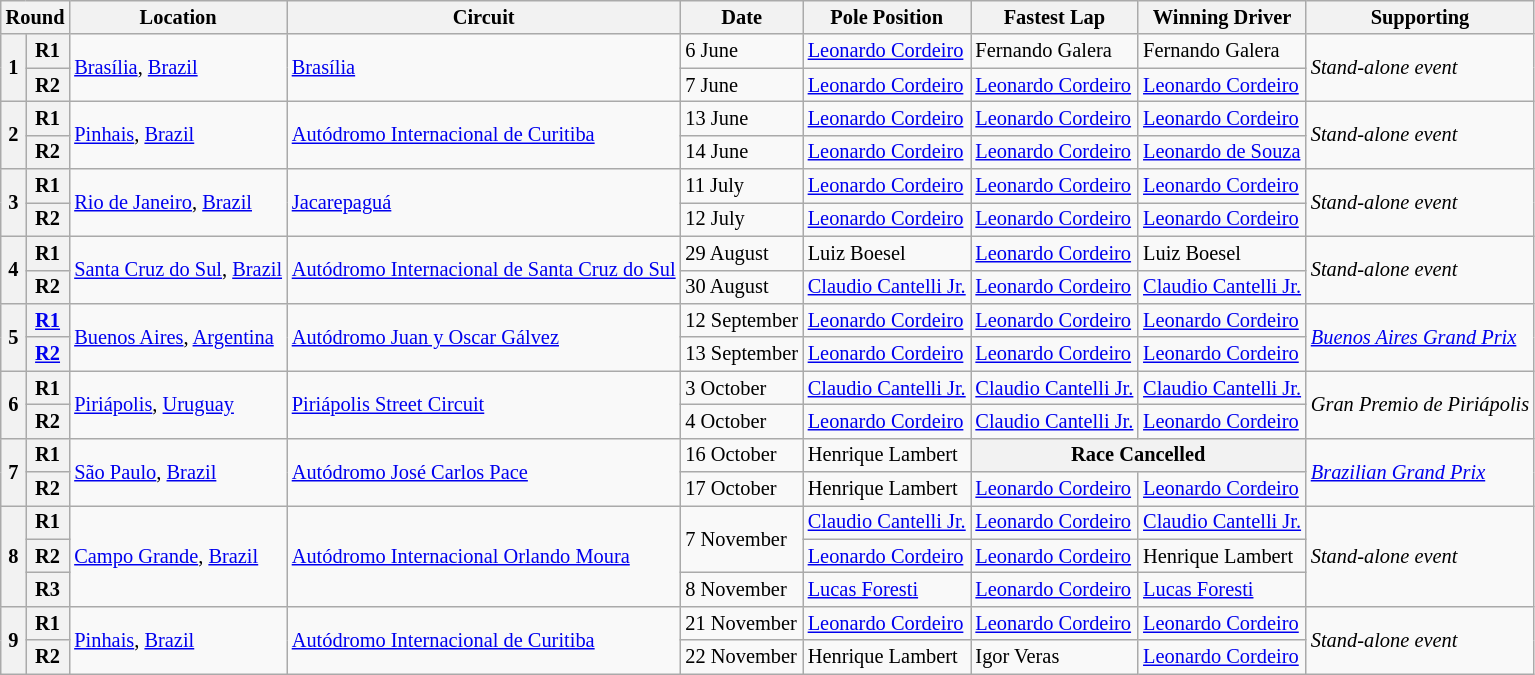<table class="wikitable" style="font-size: 85%;">
<tr>
<th colspan=2>Round</th>
<th>Location</th>
<th>Circuit</th>
<th>Date</th>
<th>Pole Position</th>
<th>Fastest Lap</th>
<th>Winning Driver</th>
<th>Supporting</th>
</tr>
<tr>
<th rowspan=2>1</th>
<th>R1</th>
<td rowspan=2> <a href='#'>Brasília</a>, <a href='#'>Brazil</a></td>
<td rowspan=2><a href='#'>Brasília</a></td>
<td>6 June</td>
<td> <a href='#'>Leonardo Cordeiro</a></td>
<td> Fernando Galera</td>
<td> Fernando Galera</td>
<td rowspan=2><em>Stand-alone event</em></td>
</tr>
<tr>
<th>R2</th>
<td>7 June</td>
<td nowrap> <a href='#'>Leonardo Cordeiro</a></td>
<td nowrap> <a href='#'>Leonardo Cordeiro</a></td>
<td nowrap> <a href='#'>Leonardo Cordeiro</a></td>
</tr>
<tr>
<th rowspan=2>2</th>
<th>R1</th>
<td rowspan=2> <a href='#'>Pinhais</a>, <a href='#'>Brazil</a></td>
<td rowspan=2><a href='#'>Autódromo Internacional de Curitiba</a></td>
<td>13 June</td>
<td> <a href='#'>Leonardo Cordeiro</a></td>
<td> <a href='#'>Leonardo Cordeiro</a></td>
<td> <a href='#'>Leonardo Cordeiro</a></td>
<td rowspan=2><em>Stand-alone event</em></td>
</tr>
<tr>
<th>R2</th>
<td>14 June</td>
<td> <a href='#'>Leonardo Cordeiro</a></td>
<td> <a href='#'>Leonardo Cordeiro</a></td>
<td nowrap> <a href='#'>Leonardo de Souza</a></td>
</tr>
<tr>
<th rowspan=2>3</th>
<th>R1</th>
<td rowspan=2> <a href='#'>Rio de Janeiro</a>, <a href='#'>Brazil</a></td>
<td rowspan=2><a href='#'>Jacarepaguá</a></td>
<td>11 July</td>
<td> <a href='#'>Leonardo Cordeiro</a></td>
<td> <a href='#'>Leonardo Cordeiro</a></td>
<td> <a href='#'>Leonardo Cordeiro</a></td>
<td rowspan=2><em>Stand-alone event</em></td>
</tr>
<tr>
<th>R2</th>
<td>12 July</td>
<td> <a href='#'>Leonardo Cordeiro</a></td>
<td> <a href='#'>Leonardo Cordeiro</a></td>
<td> <a href='#'>Leonardo Cordeiro</a></td>
</tr>
<tr>
<th rowspan=2>4</th>
<th>R1</th>
<td rowspan=2 nowrap> <a href='#'>Santa Cruz do Sul</a>, <a href='#'>Brazil</a></td>
<td rowspan=2 nowrap><a href='#'>Autódromo Internacional de Santa Cruz do Sul</a></td>
<td>29 August</td>
<td> Luiz Boesel</td>
<td> <a href='#'>Leonardo Cordeiro</a></td>
<td> Luiz Boesel</td>
<td rowspan=2><em>Stand-alone event</em></td>
</tr>
<tr>
<th>R2</th>
<td>30 August</td>
<td> <a href='#'>Claudio Cantelli Jr.</a></td>
<td> <a href='#'>Leonardo Cordeiro</a></td>
<td> <a href='#'>Claudio Cantelli Jr.</a></td>
</tr>
<tr>
<th rowspan=2>5</th>
<th><a href='#'>R1</a></th>
<td rowspan=2> <a href='#'>Buenos Aires</a>, <a href='#'>Argentina</a></td>
<td rowspan=2><a href='#'>Autódromo Juan y Oscar Gálvez</a></td>
<td>12 September</td>
<td> <a href='#'>Leonardo Cordeiro</a></td>
<td> <a href='#'>Leonardo Cordeiro</a></td>
<td> <a href='#'>Leonardo Cordeiro</a></td>
<td rowspan=2 nowrap><em><a href='#'>Buenos Aires Grand Prix</a></em></td>
</tr>
<tr>
<th><a href='#'>R2</a></th>
<td nowrap>13 September</td>
<td> <a href='#'>Leonardo Cordeiro</a></td>
<td> <a href='#'>Leonardo Cordeiro</a></td>
<td> <a href='#'>Leonardo Cordeiro</a></td>
</tr>
<tr>
<th rowspan=2>6</th>
<th>R1</th>
<td rowspan=2> <a href='#'>Piriápolis</a>, <a href='#'>Uruguay</a></td>
<td rowspan=2><a href='#'>Piriápolis Street Circuit</a></td>
<td>3 October</td>
<td> <a href='#'>Claudio Cantelli Jr.</a></td>
<td> <a href='#'>Claudio Cantelli Jr.</a></td>
<td> <a href='#'>Claudio Cantelli Jr.</a></td>
<td rowspan=2 nowrap><em>Gran Premio de Piriápolis</em></td>
</tr>
<tr>
<th>R2</th>
<td>4 October</td>
<td> <a href='#'>Leonardo Cordeiro</a></td>
<td> <a href='#'>Claudio Cantelli Jr.</a></td>
<td> <a href='#'>Leonardo Cordeiro</a></td>
</tr>
<tr>
<th rowspan=2>7</th>
<th>R1</th>
<td rowspan=2> <a href='#'>São Paulo</a>, <a href='#'>Brazil</a></td>
<td rowspan=2><a href='#'>Autódromo José Carlos Pace</a></td>
<td>16 October</td>
<td> Henrique Lambert</td>
<th colspan=2>Race Cancelled</th>
<td rowspan=2><em><a href='#'>Brazilian Grand Prix</a></em></td>
</tr>
<tr>
<th>R2</th>
<td>17 October</td>
<td> Henrique Lambert</td>
<td> <a href='#'>Leonardo Cordeiro</a></td>
<td> <a href='#'>Leonardo Cordeiro</a></td>
</tr>
<tr>
<th rowspan=3>8</th>
<th>R1</th>
<td rowspan=3> <a href='#'>Campo Grande</a>, <a href='#'>Brazil</a></td>
<td rowspan=3><a href='#'>Autódromo Internacional Orlando Moura</a></td>
<td rowspan=2>7 November</td>
<td> <a href='#'>Claudio Cantelli Jr.</a></td>
<td> <a href='#'>Leonardo Cordeiro</a></td>
<td> <a href='#'>Claudio Cantelli Jr.</a></td>
<td rowspan=3><em>Stand-alone event</em></td>
</tr>
<tr>
<th>R2</th>
<td> <a href='#'>Leonardo Cordeiro</a></td>
<td> <a href='#'>Leonardo Cordeiro</a></td>
<td> Henrique Lambert</td>
</tr>
<tr>
<th>R3</th>
<td>8 November</td>
<td> <a href='#'>Lucas Foresti</a></td>
<td> <a href='#'>Leonardo Cordeiro</a></td>
<td> <a href='#'>Lucas Foresti</a></td>
</tr>
<tr>
<th rowspan=2>9</th>
<th>R1</th>
<td rowspan=2> <a href='#'>Pinhais</a>, <a href='#'>Brazil</a></td>
<td rowspan=2><a href='#'>Autódromo Internacional de Curitiba</a></td>
<td>21 November</td>
<td> <a href='#'>Leonardo Cordeiro</a></td>
<td> <a href='#'>Leonardo Cordeiro</a></td>
<td> <a href='#'>Leonardo Cordeiro</a></td>
<td rowspan=2><em>Stand-alone event</em></td>
</tr>
<tr>
<th>R2</th>
<td>22 November</td>
<td> Henrique Lambert</td>
<td> Igor Veras</td>
<td> <a href='#'>Leonardo Cordeiro</a></td>
</tr>
</table>
